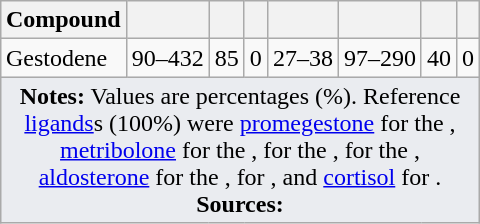<table class="wikitable mw-collapsible mw-collapsed" style="text-align:left; margin-left:auto; margin-right:auto; border:none;">
<tr>
<th>Compound</th>
<th></th>
<th></th>
<th></th>
<th></th>
<th></th>
<th></th>
<th></th>
</tr>
<tr>
<td>Gestodene</td>
<td>90–432</td>
<td>85</td>
<td>0</td>
<td>27–38</td>
<td>97–290</td>
<td>40</td>
<td>0</td>
</tr>
<tr class="sortbottom">
<td colspan="8" style="width: 1px; background-color:#eaecf0; text-align: center;"><strong>Notes:</strong> Values are percentages (%). Reference <a href='#'>ligands</a>s (100%) were <a href='#'>promegestone</a> for the , <a href='#'>metribolone</a> for the , <a href='#'></a> for the ,  for the , <a href='#'>aldosterone</a> for the ,  for , and <a href='#'>cortisol</a> for . <strong>Sources:</strong> </td>
</tr>
</table>
